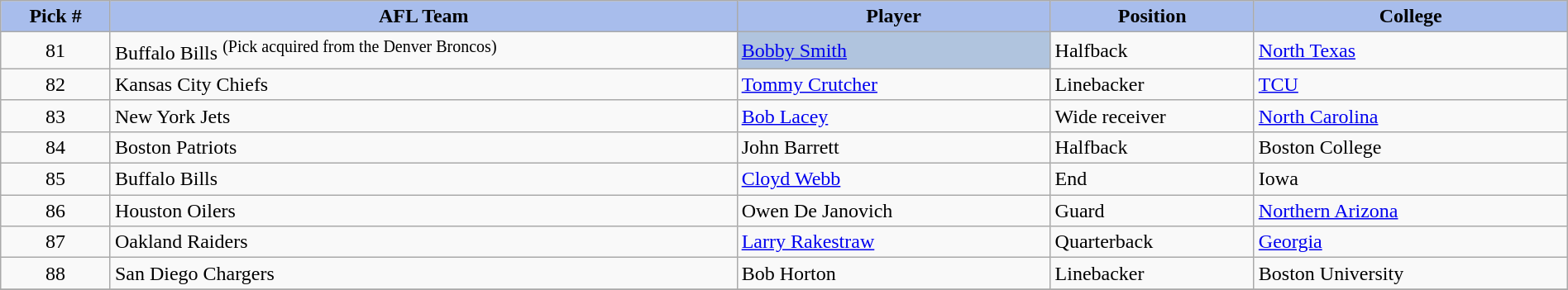<table class="wikitable sortable sortable" style="width: 100%">
<tr>
<th style="background:#A8BDEC;" width=7%>Pick #</th>
<th width=40% style="background:#A8BDEC;">AFL Team</th>
<th width=20% style="background:#A8BDEC;">Player</th>
<th width=13% style="background:#A8BDEC;">Position</th>
<th style="background:#A8BDEC;">College</th>
</tr>
<tr>
<td align=center>81</td>
<td>Buffalo Bills <sup>(Pick acquired from the Denver Broncos)</sup></td>
<td bgcolor=lightsteelblue><a href='#'>Bobby Smith</a></td>
<td>Halfback</td>
<td><a href='#'>North Texas</a></td>
</tr>
<tr>
<td align=center>82</td>
<td>Kansas City Chiefs</td>
<td><a href='#'>Tommy Crutcher</a></td>
<td>Linebacker</td>
<td><a href='#'>TCU</a></td>
</tr>
<tr>
<td align=center>83</td>
<td>New York Jets</td>
<td><a href='#'>Bob Lacey</a></td>
<td>Wide receiver</td>
<td><a href='#'>North Carolina</a></td>
</tr>
<tr>
<td align=center>84</td>
<td>Boston Patriots</td>
<td>John Barrett</td>
<td>Halfback</td>
<td>Boston College</td>
</tr>
<tr>
<td align=center>85</td>
<td>Buffalo Bills</td>
<td><a href='#'>Cloyd Webb</a></td>
<td>End</td>
<td>Iowa</td>
</tr>
<tr>
<td align=center>86</td>
<td>Houston Oilers</td>
<td>Owen De Janovich</td>
<td>Guard</td>
<td><a href='#'>Northern Arizona</a></td>
</tr>
<tr>
<td align=center>87</td>
<td>Oakland Raiders</td>
<td><a href='#'>Larry Rakestraw</a></td>
<td>Quarterback</td>
<td><a href='#'>Georgia</a></td>
</tr>
<tr>
<td align=center>88</td>
<td>San Diego Chargers</td>
<td>Bob Horton</td>
<td>Linebacker</td>
<td>Boston University</td>
</tr>
<tr>
</tr>
</table>
